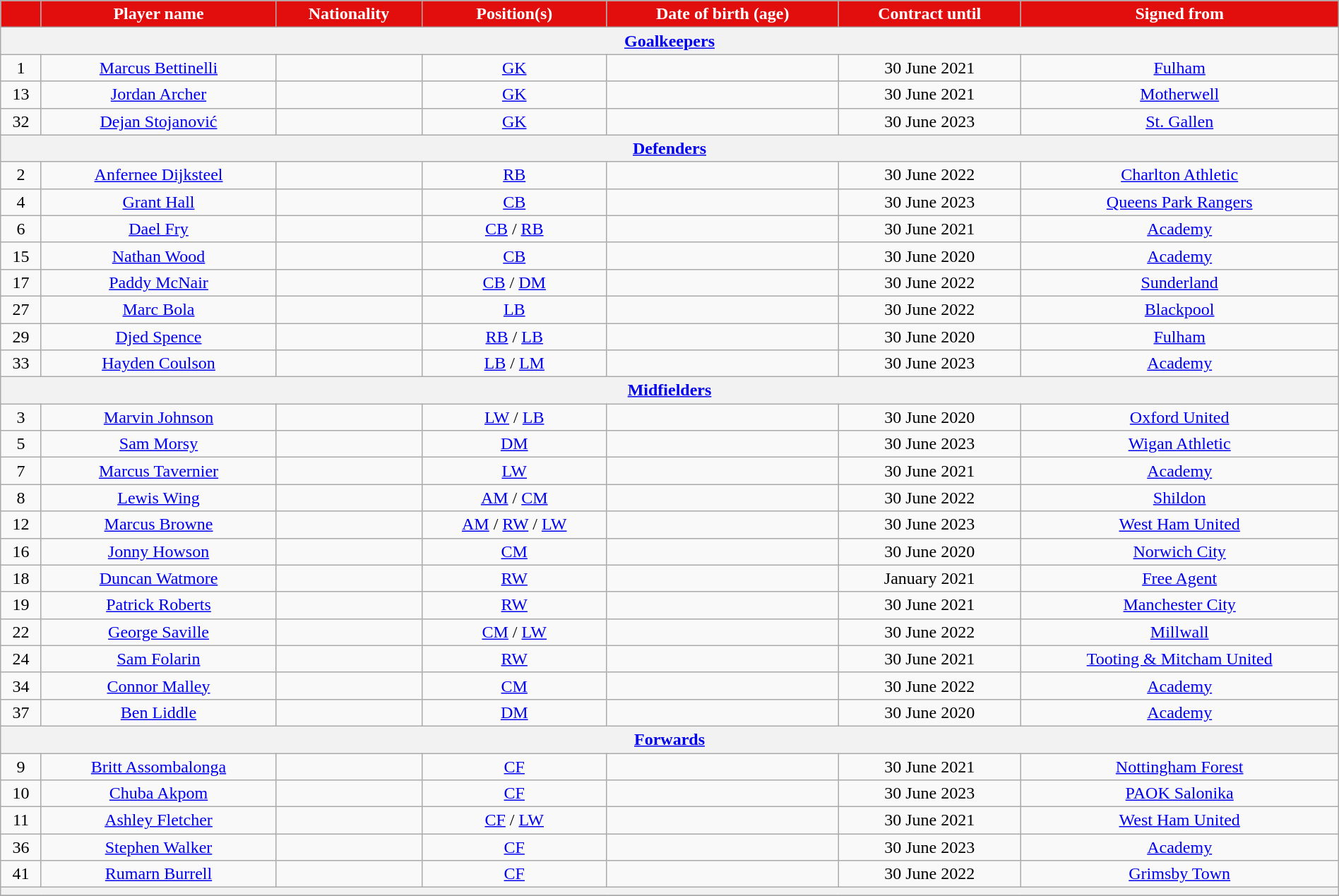<table class="wikitable plainrowheaders" style="text-align:center; width:100%">
<tr>
<th style="background:#E20E0E; color:white;"></th>
<th style="background:#E20E0E; color:white;">Player name</th>
<th style="background:#E20E0E; color:white;">Nationality</th>
<th style="background:#E20E0E; color:white;">Position(s)</th>
<th style="background:#E20E0E; color:white;">Date of birth (age)</th>
<th style="background:#E20E0E; color:white;">Contract until</th>
<th style="background:#E20E0E; color:white;">Signed from</th>
</tr>
<tr>
<th colspan="7"><a href='#'>Goalkeepers</a></th>
</tr>
<tr>
<td>1</td>
<td><a href='#'>Marcus Bettinelli</a></td>
<td></td>
<td><a href='#'>GK</a></td>
<td></td>
<td>30 June 2021</td>
<td><a href='#'>Fulham</a></td>
</tr>
<tr>
<td>13</td>
<td><a href='#'>Jordan Archer</a></td>
<td></td>
<td><a href='#'>GK</a></td>
<td></td>
<td>30 June 2021</td>
<td> <a href='#'>Motherwell</a></td>
</tr>
<tr>
<td>32</td>
<td><a href='#'>Dejan Stojanović</a></td>
<td></td>
<td><a href='#'>GK</a></td>
<td></td>
<td>30 June 2023</td>
<td> <a href='#'>St. Gallen</a></td>
</tr>
<tr>
<th colspan="7"><a href='#'>Defenders</a></th>
</tr>
<tr>
<td>2</td>
<td><a href='#'>Anfernee Dijksteel</a></td>
<td></td>
<td><a href='#'>RB</a></td>
<td></td>
<td>30 June 2022</td>
<td><a href='#'>Charlton Athletic</a></td>
</tr>
<tr>
<td>4</td>
<td><a href='#'>Grant Hall</a></td>
<td></td>
<td><a href='#'>CB</a></td>
<td></td>
<td>30 June 2023</td>
<td><a href='#'>Queens Park Rangers</a></td>
</tr>
<tr>
<td>6</td>
<td><a href='#'>Dael Fry</a></td>
<td></td>
<td><a href='#'>CB</a> / <a href='#'>RB</a></td>
<td></td>
<td>30 June 2021</td>
<td><a href='#'>Academy</a></td>
</tr>
<tr>
<td>15</td>
<td><a href='#'>Nathan Wood</a></td>
<td></td>
<td><a href='#'>CB</a></td>
<td></td>
<td>30 June 2020</td>
<td><a href='#'>Academy</a></td>
</tr>
<tr>
<td>17</td>
<td><a href='#'>Paddy McNair</a></td>
<td></td>
<td><a href='#'>CB</a> / <a href='#'>DM</a></td>
<td></td>
<td>30 June 2022</td>
<td><a href='#'>Sunderland</a></td>
</tr>
<tr>
<td>27</td>
<td><a href='#'>Marc Bola</a></td>
<td></td>
<td><a href='#'>LB</a></td>
<td></td>
<td>30 June 2022</td>
<td><a href='#'>Blackpool</a></td>
</tr>
<tr>
<td>29</td>
<td><a href='#'>Djed Spence</a></td>
<td></td>
<td><a href='#'>RB</a> / <a href='#'>LB</a></td>
<td></td>
<td>30 June 2020</td>
<td><a href='#'>Fulham</a></td>
</tr>
<tr>
<td>33</td>
<td><a href='#'>Hayden Coulson</a></td>
<td></td>
<td><a href='#'>LB</a> / <a href='#'>LM</a></td>
<td></td>
<td>30 June 2023</td>
<td><a href='#'>Academy</a></td>
</tr>
<tr>
<th colspan="7"><a href='#'>Midfielders</a></th>
</tr>
<tr>
<td>3</td>
<td><a href='#'>Marvin Johnson</a></td>
<td></td>
<td><a href='#'>LW</a> / <a href='#'>LB</a></td>
<td></td>
<td>30 June 2020</td>
<td><a href='#'>Oxford United</a></td>
</tr>
<tr>
<td>5</td>
<td><a href='#'>Sam Morsy</a></td>
<td></td>
<td><a href='#'>DM</a></td>
<td></td>
<td>30 June 2023</td>
<td><a href='#'>Wigan Athletic</a></td>
</tr>
<tr>
<td>7</td>
<td><a href='#'>Marcus Tavernier</a></td>
<td></td>
<td><a href='#'>LW</a></td>
<td></td>
<td>30 June 2021</td>
<td><a href='#'>Academy</a></td>
</tr>
<tr>
<td>8</td>
<td><a href='#'>Lewis Wing</a></td>
<td></td>
<td><a href='#'>AM</a> / <a href='#'>CM</a></td>
<td></td>
<td>30 June 2022</td>
<td><a href='#'>Shildon</a></td>
</tr>
<tr>
<td>12</td>
<td><a href='#'>Marcus Browne</a></td>
<td></td>
<td><a href='#'>AM</a> / <a href='#'>RW</a> / <a href='#'>LW</a></td>
<td></td>
<td>30 June 2023</td>
<td><a href='#'>West Ham United</a></td>
</tr>
<tr>
<td>16</td>
<td><a href='#'>Jonny Howson</a></td>
<td></td>
<td><a href='#'>CM</a></td>
<td></td>
<td>30 June 2020</td>
<td><a href='#'>Norwich City</a></td>
</tr>
<tr>
<td>18</td>
<td><a href='#'>Duncan Watmore</a></td>
<td></td>
<td><a href='#'>RW</a></td>
<td></td>
<td>January 2021</td>
<td><a href='#'>Free Agent</a></td>
</tr>
<tr>
<td>19</td>
<td><a href='#'>Patrick Roberts</a></td>
<td></td>
<td><a href='#'>RW</a></td>
<td></td>
<td>30 June 2021</td>
<td><a href='#'>Manchester City</a></td>
</tr>
<tr>
<td>22</td>
<td><a href='#'>George Saville</a></td>
<td></td>
<td><a href='#'>CM</a> / <a href='#'>LW</a></td>
<td></td>
<td>30 June 2022</td>
<td><a href='#'>Millwall</a></td>
</tr>
<tr>
<td>24</td>
<td><a href='#'>Sam Folarin</a></td>
<td></td>
<td><a href='#'>RW</a></td>
<td></td>
<td>30 June 2021</td>
<td><a href='#'>Tooting & Mitcham United</a></td>
</tr>
<tr>
<td>34</td>
<td><a href='#'>Connor Malley</a></td>
<td></td>
<td><a href='#'>CM</a></td>
<td></td>
<td>30 June 2022</td>
<td><a href='#'>Academy</a></td>
</tr>
<tr>
<td>37</td>
<td><a href='#'>Ben Liddle</a></td>
<td></td>
<td><a href='#'>DM</a></td>
<td></td>
<td>30 June 2020</td>
<td><a href='#'>Academy</a></td>
</tr>
<tr>
<th colspan="7"><a href='#'>Forwards</a></th>
</tr>
<tr>
<td>9</td>
<td><a href='#'>Britt Assombalonga</a></td>
<td></td>
<td><a href='#'>CF</a></td>
<td></td>
<td>30 June 2021</td>
<td><a href='#'>Nottingham Forest</a></td>
</tr>
<tr>
<td>10</td>
<td><a href='#'>Chuba Akpom</a></td>
<td></td>
<td><a href='#'>CF</a></td>
<td></td>
<td>30 June 2023</td>
<td> <a href='#'>PAOK Salonika</a></td>
</tr>
<tr>
<td>11</td>
<td><a href='#'>Ashley Fletcher</a></td>
<td></td>
<td><a href='#'>CF</a> / <a href='#'>LW</a></td>
<td></td>
<td>30 June 2021</td>
<td><a href='#'>West Ham United</a></td>
</tr>
<tr>
<td>36</td>
<td><a href='#'>Stephen Walker</a></td>
<td></td>
<td><a href='#'>CF</a></td>
<td></td>
<td>30 June 2023</td>
<td><a href='#'>Academy</a></td>
</tr>
<tr>
<td>41</td>
<td><a href='#'>Rumarn Burrell</a></td>
<td></td>
<td><a href='#'>CF</a></td>
<td></td>
<td>30 June 2022</td>
<td><a href='#'>Grimsby Town</a></td>
</tr>
<tr>
<th colspan="7"></th>
</tr>
<tr>
</tr>
</table>
